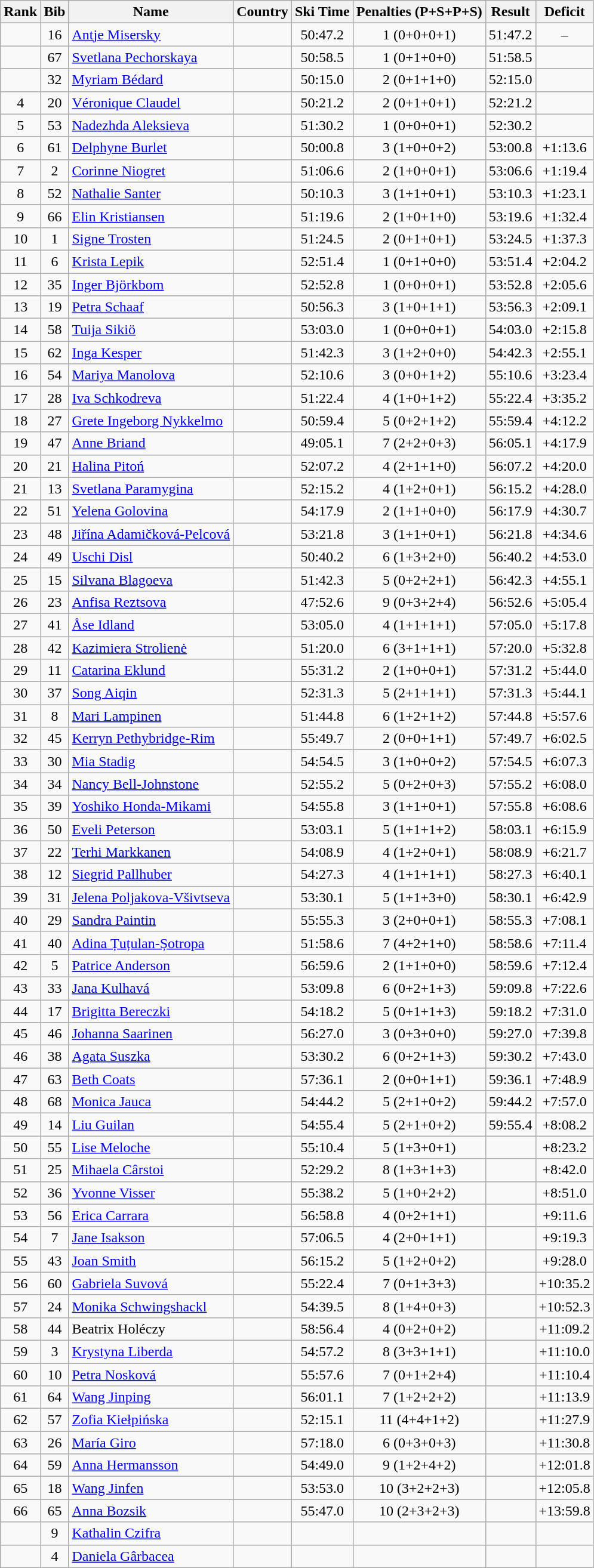<table class="wikitable sortable" style="text-align:center">
<tr>
<th>Rank</th>
<th>Bib</th>
<th>Name</th>
<th>Country</th>
<th>Ski Time</th>
<th>Penalties (P+S+P+S)</th>
<th>Result</th>
<th>Deficit</th>
</tr>
<tr>
<td></td>
<td>16</td>
<td align=left><a href='#'>Antje Misersky</a></td>
<td align=left></td>
<td>50:47.2</td>
<td>1 (0+0+0+1)</td>
<td>51:47.2</td>
<td>–</td>
</tr>
<tr>
<td></td>
<td>67</td>
<td align=left><a href='#'>Svetlana Pechorskaya</a></td>
<td align=left></td>
<td>50:58.5</td>
<td>1 (0+1+0+0)</td>
<td>51:58.5</td>
<td></td>
</tr>
<tr>
<td></td>
<td>32</td>
<td align=left><a href='#'>Myriam Bédard</a></td>
<td align=left></td>
<td>50:15.0</td>
<td>2 (0+1+1+0)</td>
<td>52:15.0</td>
<td></td>
</tr>
<tr>
<td>4</td>
<td>20</td>
<td align=left><a href='#'>Véronique Claudel</a></td>
<td align=left></td>
<td>50:21.2</td>
<td>2 (0+1+0+1)</td>
<td>52:21.2</td>
<td></td>
</tr>
<tr>
<td>5</td>
<td>53</td>
<td align=left><a href='#'>Nadezhda Aleksieva</a></td>
<td align=left></td>
<td>51:30.2</td>
<td>1 (0+0+0+1)</td>
<td>52:30.2</td>
<td></td>
</tr>
<tr>
<td>6</td>
<td>61</td>
<td align=left><a href='#'>Delphyne Burlet</a></td>
<td align=left></td>
<td>50:00.8</td>
<td>3 (1+0+0+2)</td>
<td>53:00.8</td>
<td>+1:13.6</td>
</tr>
<tr>
<td>7</td>
<td>2</td>
<td align=left><a href='#'>Corinne Niogret</a></td>
<td align=left></td>
<td>51:06.6</td>
<td>2 (1+0+0+1)</td>
<td>53:06.6</td>
<td>+1:19.4</td>
</tr>
<tr>
<td>8</td>
<td>52</td>
<td align=left><a href='#'>Nathalie Santer</a></td>
<td align=left></td>
<td>50:10.3</td>
<td>3 (1+1+0+1)</td>
<td>53:10.3</td>
<td>+1:23.1</td>
</tr>
<tr>
<td>9</td>
<td>66</td>
<td align=left><a href='#'>Elin Kristiansen</a></td>
<td align=left></td>
<td>51:19.6</td>
<td>2 (1+0+1+0)</td>
<td>53:19.6</td>
<td>+1:32.4</td>
</tr>
<tr>
<td>10</td>
<td>1</td>
<td align=left><a href='#'>Signe Trosten</a></td>
<td align=left></td>
<td>51:24.5</td>
<td>2 (0+1+0+1)</td>
<td>53:24.5</td>
<td>+1:37.3</td>
</tr>
<tr>
<td>11</td>
<td>6</td>
<td align=left><a href='#'>Krista Lepik</a></td>
<td align=left></td>
<td>52:51.4</td>
<td>1 (0+1+0+0)</td>
<td>53:51.4</td>
<td>+2:04.2</td>
</tr>
<tr>
<td>12</td>
<td>35</td>
<td align=left><a href='#'>Inger Björkbom</a></td>
<td align=left></td>
<td>52:52.8</td>
<td>1 (0+0+0+1)</td>
<td>53:52.8</td>
<td>+2:05.6</td>
</tr>
<tr>
<td>13</td>
<td>19</td>
<td align=left><a href='#'>Petra Schaaf</a></td>
<td align=left></td>
<td>50:56.3</td>
<td>3 (1+0+1+1)</td>
<td>53:56.3</td>
<td>+2:09.1</td>
</tr>
<tr>
<td>14</td>
<td>58</td>
<td align=left><a href='#'>Tuija Sikiö</a></td>
<td align=left></td>
<td>53:03.0</td>
<td>1 (0+0+0+1)</td>
<td>54:03.0</td>
<td>+2:15.8</td>
</tr>
<tr>
<td>15</td>
<td>62</td>
<td align=left><a href='#'>Inga Kesper</a></td>
<td align=left></td>
<td>51:42.3</td>
<td>3 (1+2+0+0)</td>
<td>54:42.3</td>
<td>+2:55.1</td>
</tr>
<tr>
<td>16</td>
<td>54</td>
<td align=left><a href='#'>Mariya Manolova</a></td>
<td align=left></td>
<td>52:10.6</td>
<td>3 (0+0+1+2)</td>
<td>55:10.6</td>
<td>+3:23.4</td>
</tr>
<tr>
<td>17</td>
<td>28</td>
<td align=left><a href='#'>Iva Schkodreva</a></td>
<td align=left></td>
<td>51:22.4</td>
<td>4 (1+0+1+2)</td>
<td>55:22.4</td>
<td>+3:35.2</td>
</tr>
<tr>
<td>18</td>
<td>27</td>
<td align=left><a href='#'>Grete Ingeborg Nykkelmo</a></td>
<td align=left></td>
<td>50:59.4</td>
<td>5 (0+2+1+2)</td>
<td>55:59.4</td>
<td>+4:12.2</td>
</tr>
<tr>
<td>19</td>
<td>47</td>
<td align=left><a href='#'>Anne Briand</a></td>
<td align=left></td>
<td>49:05.1</td>
<td>7 (2+2+0+3)</td>
<td>56:05.1</td>
<td>+4:17.9</td>
</tr>
<tr>
<td>20</td>
<td>21</td>
<td align=left><a href='#'>Halina Pitoń</a></td>
<td align=left></td>
<td>52:07.2</td>
<td>4 (2+1+1+0)</td>
<td>56:07.2</td>
<td>+4:20.0</td>
</tr>
<tr>
<td>21</td>
<td>13</td>
<td align=left><a href='#'>Svetlana Paramygina</a></td>
<td align=left></td>
<td>52:15.2</td>
<td>4 (1+2+0+1)</td>
<td>56:15.2</td>
<td>+4:28.0</td>
</tr>
<tr>
<td>22</td>
<td>51</td>
<td align=left><a href='#'>Yelena Golovina</a></td>
<td align=left></td>
<td>54:17.9</td>
<td>2 (1+1+0+0)</td>
<td>56:17.9</td>
<td>+4:30.7</td>
</tr>
<tr>
<td>23</td>
<td>48</td>
<td align=left><a href='#'>Jiřína Adamičková-Pelcová</a></td>
<td align=left></td>
<td>53:21.8</td>
<td>3 (1+1+0+1)</td>
<td>56:21.8</td>
<td>+4:34.6</td>
</tr>
<tr>
<td>24</td>
<td>49</td>
<td align=left><a href='#'>Uschi Disl</a></td>
<td align=left></td>
<td>50:40.2</td>
<td>6 (1+3+2+0)</td>
<td>56:40.2</td>
<td>+4:53.0</td>
</tr>
<tr>
<td>25</td>
<td>15</td>
<td align=left><a href='#'>Silvana Blagoeva</a></td>
<td align=left></td>
<td>51:42.3</td>
<td>5 (0+2+2+1)</td>
<td>56:42.3</td>
<td>+4:55.1</td>
</tr>
<tr>
<td>26</td>
<td>23</td>
<td align=left><a href='#'>Anfisa Reztsova</a></td>
<td align=left></td>
<td>47:52.6</td>
<td>9 (0+3+2+4)</td>
<td>56:52.6</td>
<td>+5:05.4</td>
</tr>
<tr>
<td>27</td>
<td>41</td>
<td align=left><a href='#'>Åse Idland</a></td>
<td align=left></td>
<td>53:05.0</td>
<td>4 (1+1+1+1)</td>
<td>57:05.0</td>
<td>+5:17.8</td>
</tr>
<tr>
<td>28</td>
<td>42</td>
<td align=left><a href='#'>Kazimiera Strolienė</a></td>
<td align=left></td>
<td>51:20.0</td>
<td>6 (3+1+1+1)</td>
<td>57:20.0</td>
<td>+5:32.8</td>
</tr>
<tr>
<td>29</td>
<td>11</td>
<td align=left><a href='#'>Catarina Eklund</a></td>
<td align=left></td>
<td>55:31.2</td>
<td>2 (1+0+0+1)</td>
<td>57:31.2</td>
<td>+5:44.0</td>
</tr>
<tr>
<td>30</td>
<td>37</td>
<td align=left><a href='#'>Song Aiqin</a></td>
<td align=left></td>
<td>52:31.3</td>
<td>5 (2+1+1+1)</td>
<td>57:31.3</td>
<td>+5:44.1</td>
</tr>
<tr>
<td>31</td>
<td>8</td>
<td align=left><a href='#'>Mari Lampinen</a></td>
<td align=left></td>
<td>51:44.8</td>
<td>6 (1+2+1+2)</td>
<td>57:44.8</td>
<td>+5:57.6</td>
</tr>
<tr>
<td>32</td>
<td>45</td>
<td align=left><a href='#'>Kerryn Pethybridge-Rim</a></td>
<td align=left></td>
<td>55:49.7</td>
<td>2 (0+0+1+1)</td>
<td>57:49.7</td>
<td>+6:02.5</td>
</tr>
<tr>
<td>33</td>
<td>30</td>
<td align=left><a href='#'>Mia Stadig</a></td>
<td align=left></td>
<td>54:54.5</td>
<td>3 (1+0+0+2)</td>
<td>57:54.5</td>
<td>+6:07.3</td>
</tr>
<tr>
<td>34</td>
<td>34</td>
<td align=left><a href='#'>Nancy Bell-Johnstone</a></td>
<td align=left></td>
<td>52:55.2</td>
<td>5 (0+2+0+3)</td>
<td>57:55.2</td>
<td>+6:08.0</td>
</tr>
<tr>
<td>35</td>
<td>39</td>
<td align=left><a href='#'>Yoshiko Honda-Mikami</a></td>
<td align=left></td>
<td>54:55.8</td>
<td>3 (1+1+0+1)</td>
<td>57:55.8</td>
<td>+6:08.6</td>
</tr>
<tr>
<td>36</td>
<td>50</td>
<td align=left><a href='#'>Eveli Peterson</a></td>
<td align=left></td>
<td>53:03.1</td>
<td>5 (1+1+1+2)</td>
<td>58:03.1</td>
<td>+6:15.9</td>
</tr>
<tr>
<td>37</td>
<td>22</td>
<td align=left><a href='#'>Terhi Markkanen</a></td>
<td align=left></td>
<td>54:08.9</td>
<td>4 (1+2+0+1)</td>
<td>58:08.9</td>
<td>+6:21.7</td>
</tr>
<tr>
<td>38</td>
<td>12</td>
<td align=left><a href='#'>Siegrid Pallhuber</a></td>
<td align=left></td>
<td>54:27.3</td>
<td>4 (1+1+1+1)</td>
<td>58:27.3</td>
<td>+6:40.1</td>
</tr>
<tr>
<td>39</td>
<td>31</td>
<td align=left><a href='#'>Jelena Poljakova-Všivtseva</a></td>
<td align=left></td>
<td>53:30.1</td>
<td>5 (1+1+3+0)</td>
<td>58:30.1</td>
<td>+6:42.9</td>
</tr>
<tr>
<td>40</td>
<td>29</td>
<td align=left><a href='#'>Sandra Paintin</a></td>
<td align=left></td>
<td>55:55.3</td>
<td>3 (2+0+0+1)</td>
<td>58:55.3</td>
<td>+7:08.1</td>
</tr>
<tr>
<td>41</td>
<td>40</td>
<td align=left><a href='#'>Adina Țuțulan-Șotropa</a></td>
<td align=left></td>
<td>51:58.6</td>
<td>7 (4+2+1+0)</td>
<td>58:58.6</td>
<td>+7:11.4</td>
</tr>
<tr>
<td>42</td>
<td>5</td>
<td align=left><a href='#'>Patrice Anderson</a></td>
<td align=left></td>
<td>56:59.6</td>
<td>2 (1+1+0+0)</td>
<td>58:59.6</td>
<td>+7:12.4</td>
</tr>
<tr>
<td>43</td>
<td>33</td>
<td align=left><a href='#'>Jana Kulhavá</a></td>
<td align=left></td>
<td>53:09.8</td>
<td>6 (0+2+1+3)</td>
<td>59:09.8</td>
<td>+7:22.6</td>
</tr>
<tr>
<td>44</td>
<td>17</td>
<td align=left><a href='#'>Brigitta Bereczki</a></td>
<td align=left></td>
<td>54:18.2</td>
<td>5 (0+1+1+3)</td>
<td>59:18.2</td>
<td>+7:31.0</td>
</tr>
<tr>
<td>45</td>
<td>46</td>
<td align=left><a href='#'>Johanna Saarinen</a></td>
<td align=left></td>
<td>56:27.0</td>
<td>3 (0+3+0+0)</td>
<td>59:27.0</td>
<td>+7:39.8</td>
</tr>
<tr>
<td>46</td>
<td>38</td>
<td align=left><a href='#'>Agata Suszka</a></td>
<td align=left></td>
<td>53:30.2</td>
<td>6 (0+2+1+3)</td>
<td>59:30.2</td>
<td>+7:43.0</td>
</tr>
<tr>
<td>47</td>
<td>63</td>
<td align=left><a href='#'>Beth Coats</a></td>
<td align=left></td>
<td>57:36.1</td>
<td>2 (0+0+1+1)</td>
<td>59:36.1</td>
<td>+7:48.9</td>
</tr>
<tr>
<td>48</td>
<td>68</td>
<td align=left><a href='#'>Monica Jauca</a></td>
<td align=left></td>
<td>54:44.2</td>
<td>5 (2+1+0+2)</td>
<td>59:44.2</td>
<td>+7:57.0</td>
</tr>
<tr>
<td>49</td>
<td>14</td>
<td align=left><a href='#'>Liu Guilan</a></td>
<td align=left></td>
<td>54:55.4</td>
<td>5 (2+1+0+2)</td>
<td>59:55.4</td>
<td>+8:08.2</td>
</tr>
<tr>
<td>50</td>
<td>55</td>
<td align=left><a href='#'>Lise Meloche</a></td>
<td align=left></td>
<td>55:10.4</td>
<td>5 (1+3+0+1)</td>
<td></td>
<td>+8:23.2</td>
</tr>
<tr>
<td>51</td>
<td>25</td>
<td align=left><a href='#'>Mihaela Cârstoi</a></td>
<td align=left></td>
<td>52:29.2</td>
<td>8 (1+3+1+3)</td>
<td></td>
<td>+8:42.0</td>
</tr>
<tr>
<td>52</td>
<td>36</td>
<td align=left><a href='#'>Yvonne Visser</a></td>
<td align=left></td>
<td>55:38.2</td>
<td>5 (1+0+2+2)</td>
<td></td>
<td>+8:51.0</td>
</tr>
<tr>
<td>53</td>
<td>56</td>
<td align=left><a href='#'>Erica Carrara</a></td>
<td align=left></td>
<td>56:58.8</td>
<td>4 (0+2+1+1)</td>
<td></td>
<td>+9:11.6</td>
</tr>
<tr>
<td>54</td>
<td>7</td>
<td align=left><a href='#'>Jane Isakson</a></td>
<td align=left></td>
<td>57:06.5</td>
<td>4 (2+0+1+1)</td>
<td></td>
<td>+9:19.3</td>
</tr>
<tr>
<td>55</td>
<td>43</td>
<td align=left><a href='#'>Joan Smith</a></td>
<td align=left></td>
<td>56:15.2</td>
<td>5 (1+2+0+2)</td>
<td></td>
<td>+9:28.0</td>
</tr>
<tr>
<td>56</td>
<td>60</td>
<td align=left><a href='#'>Gabriela Suvová</a></td>
<td align=left></td>
<td>55:22.4</td>
<td>7 (0+1+3+3)</td>
<td></td>
<td>+10:35.2</td>
</tr>
<tr>
<td>57</td>
<td>24</td>
<td align=left><a href='#'>Monika Schwingshackl</a></td>
<td align=left></td>
<td>54:39.5</td>
<td>8 (1+4+0+3)</td>
<td></td>
<td>+10:52.3</td>
</tr>
<tr>
<td>58</td>
<td>44</td>
<td align=left>Beatrix Holéczy</td>
<td align=left></td>
<td>58:56.4</td>
<td>4 (0+2+0+2)</td>
<td></td>
<td>+11:09.2</td>
</tr>
<tr>
<td>59</td>
<td>3</td>
<td align=left><a href='#'>Krystyna Liberda</a></td>
<td align=left></td>
<td>54:57.2</td>
<td>8 (3+3+1+1)</td>
<td></td>
<td>+11:10.0</td>
</tr>
<tr>
<td>60</td>
<td>10</td>
<td align=left><a href='#'>Petra Nosková</a></td>
<td align=left></td>
<td>55:57.6</td>
<td>7 (0+1+2+4)</td>
<td></td>
<td>+11:10.4</td>
</tr>
<tr>
<td>61</td>
<td>64</td>
<td align=left><a href='#'>Wang Jinping</a></td>
<td align=left></td>
<td>56:01.1</td>
<td>7 (1+2+2+2)</td>
<td></td>
<td>+11:13.9</td>
</tr>
<tr>
<td>62</td>
<td>57</td>
<td align=left><a href='#'>Zofia Kiełpińska</a></td>
<td align=left></td>
<td>52:15.1</td>
<td>11 (4+4+1+2)</td>
<td></td>
<td>+11:27.9</td>
</tr>
<tr>
<td>63</td>
<td>26</td>
<td align=left><a href='#'>María Giro</a></td>
<td align=left></td>
<td>57:18.0</td>
<td>6 (0+3+0+3)</td>
<td></td>
<td>+11:30.8</td>
</tr>
<tr>
<td>64</td>
<td>59</td>
<td align=left><a href='#'>Anna Hermansson</a></td>
<td align=left></td>
<td>54:49.0</td>
<td>9 (1+2+4+2)</td>
<td></td>
<td>+12:01.8</td>
</tr>
<tr>
<td>65</td>
<td>18</td>
<td align=left><a href='#'>Wang Jinfen</a></td>
<td align=left></td>
<td>53:53.0</td>
<td>10 (3+2+2+3)</td>
<td></td>
<td>+12:05.8</td>
</tr>
<tr>
<td>66</td>
<td>65</td>
<td align=left><a href='#'>Anna Bozsik</a></td>
<td align=left></td>
<td>55:47.0</td>
<td>10 (2+3+2+3)</td>
<td></td>
<td>+13:59.8</td>
</tr>
<tr>
<td></td>
<td>9</td>
<td align=left><a href='#'>Kathalin Czifra</a></td>
<td align=left></td>
<td></td>
<td></td>
<td></td>
<td></td>
</tr>
<tr>
<td></td>
<td>4</td>
<td align=left><a href='#'>Daniela Gârbacea</a></td>
<td align=left></td>
<td></td>
<td></td>
<td></td>
<td></td>
</tr>
</table>
